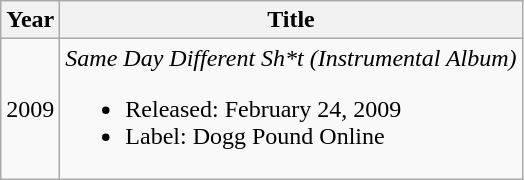<table class="wikitable">
<tr>
<th>Year</th>
<th>Title</th>
</tr>
<tr>
<td>2009</td>
<td><em> Same Day Different Sh*t (Instrumental Album)</em><br><ul><li>Released: February 24, 2009</li><li>Label: Dogg Pound Online</li></ul></td>
</tr>
</table>
